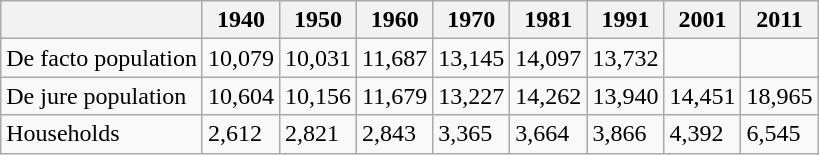<table class="wikitable">
<tr>
<th></th>
<th>1940</th>
<th>1950</th>
<th>1960</th>
<th>1970</th>
<th>1981</th>
<th>1991</th>
<th>2001</th>
<th>2011</th>
</tr>
<tr>
<td>De facto population</td>
<td>10,079</td>
<td>10,031</td>
<td>11,687</td>
<td>13,145</td>
<td>14,097</td>
<td>13,732</td>
<td></td>
<td></td>
</tr>
<tr>
<td>De jure population</td>
<td>10,604</td>
<td>10,156</td>
<td>11,679</td>
<td>13,227</td>
<td>14,262</td>
<td>13,940</td>
<td>14,451</td>
<td>18,965</td>
</tr>
<tr>
<td>Households</td>
<td>2,612</td>
<td>2,821</td>
<td>2,843</td>
<td>3,365</td>
<td>3,664</td>
<td>3,866</td>
<td>4,392</td>
<td>6,545</td>
</tr>
</table>
